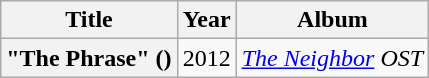<table class="wikitable plainrowheaders" style="text-align:center">
<tr>
<th scope="col">Title</th>
<th scope="col">Year</th>
<th scope="col">Album</th>
</tr>
<tr>
<th scope="row">"The Phrase" ()</th>
<td>2012</td>
<td><em><a href='#'>The Neighbor</a> OST</em></td>
</tr>
</table>
